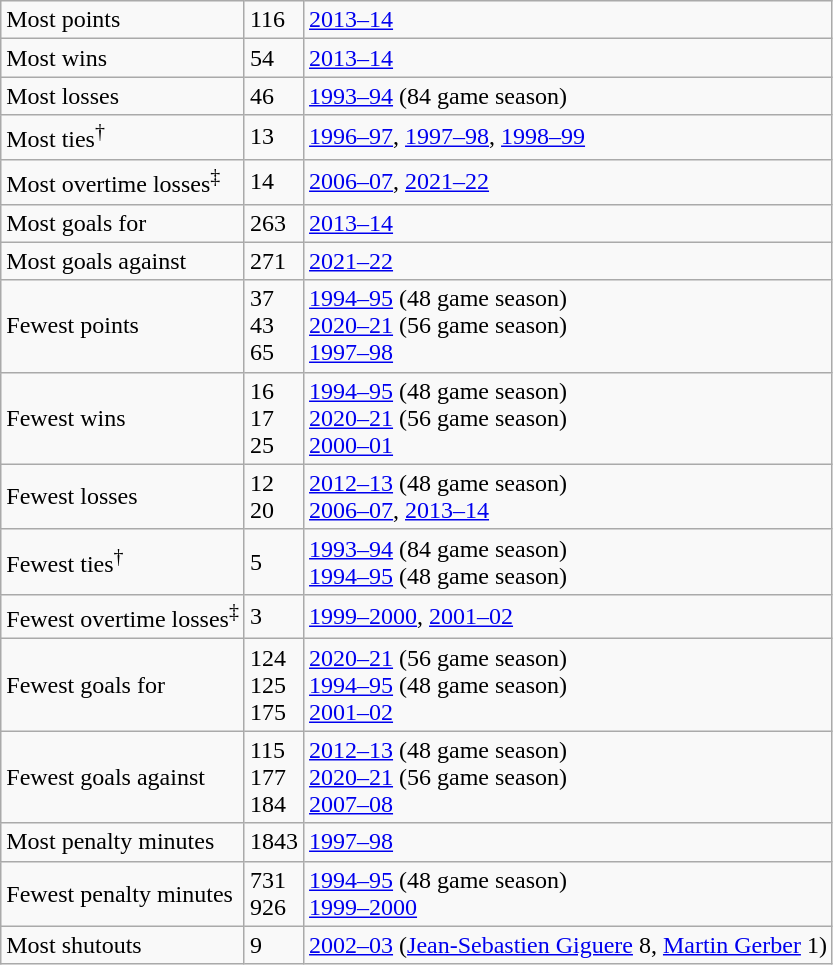<table class="wikitable">
<tr>
<td>Most points</td>
<td>116</td>
<td><a href='#'>2013–14</a></td>
</tr>
<tr>
<td>Most wins</td>
<td>54</td>
<td><a href='#'>2013–14</a></td>
</tr>
<tr>
<td>Most losses</td>
<td>46</td>
<td><a href='#'>1993–94</a> (84 game season)</td>
</tr>
<tr>
<td>Most ties<sup>†</sup></td>
<td>13</td>
<td><a href='#'>1996–97</a>, <a href='#'>1997–98</a>, <a href='#'>1998–99</a></td>
</tr>
<tr>
<td>Most overtime losses<sup>‡</sup></td>
<td>14</td>
<td><a href='#'>2006–07</a>, <a href='#'>2021–22</a></td>
</tr>
<tr>
<td>Most goals for</td>
<td>263</td>
<td><a href='#'>2013–14</a></td>
</tr>
<tr>
<td>Most goals against</td>
<td>271</td>
<td><a href='#'>2021–22</a></td>
</tr>
<tr>
<td>Fewest points</td>
<td>37<br>43<br>65</td>
<td><a href='#'>1994–95</a> (48 game season)<br><a href='#'>2020–21</a> (56 game season)<br><a href='#'>1997–98</a></td>
</tr>
<tr>
<td>Fewest wins</td>
<td>16<br>17<br>25</td>
<td><a href='#'>1994–95</a> (48 game season)<br><a href='#'>2020–21</a> (56 game season)<br><a href='#'>2000–01</a></td>
</tr>
<tr>
<td>Fewest losses</td>
<td>12<br>20</td>
<td><a href='#'>2012–13</a> (48 game season)<br><a href='#'>2006–07</a>, <a href='#'>2013–14</a></td>
</tr>
<tr>
<td>Fewest ties<sup>†</sup></td>
<td>5</td>
<td><a href='#'>1993–94</a> (84 game season)<br><a href='#'>1994–95</a> (48 game season)</td>
</tr>
<tr>
<td>Fewest overtime losses<sup>‡</sup></td>
<td>3</td>
<td><a href='#'>1999–2000</a>, <a href='#'>2001–02</a></td>
</tr>
<tr>
<td>Fewest goals for</td>
<td>124<br>125<br>175</td>
<td><a href='#'>2020–21</a> (56 game season)<br><a href='#'>1994–95</a> (48 game season)<br><a href='#'>2001–02</a></td>
</tr>
<tr>
<td>Fewest goals against</td>
<td>115<br>177<br>184</td>
<td><a href='#'>2012–13</a> (48 game season)<br><a href='#'>2020–21</a> (56 game season)<br><a href='#'>2007–08</a></td>
</tr>
<tr>
<td>Most penalty minutes</td>
<td>1843</td>
<td><a href='#'>1997–98</a></td>
</tr>
<tr>
<td>Fewest penalty minutes</td>
<td>731<br>926</td>
<td><a href='#'>1994–95</a> (48 game season)<br><a href='#'>1999–2000</a></td>
</tr>
<tr>
<td>Most shutouts</td>
<td>9</td>
<td><a href='#'>2002–03</a> (<a href='#'>Jean-Sebastien Giguere</a> 8, <a href='#'>Martin Gerber</a> 1)</td>
</tr>
</table>
